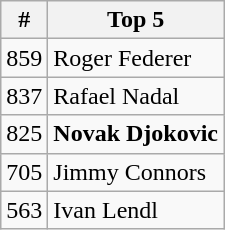<table class="wikitable" style="display:inline-table;">
<tr>
<th>#</th>
<th>Top 5</th>
</tr>
<tr>
<td>859</td>
<td> Roger Federer</td>
</tr>
<tr>
<td>837</td>
<td> Rafael Nadal</td>
</tr>
<tr>
<td>825</td>
<td> <strong>Novak Djokovic</strong></td>
</tr>
<tr>
<td>705</td>
<td> Jimmy Connors</td>
</tr>
<tr>
<td>563</td>
<td> Ivan Lendl</td>
</tr>
</table>
